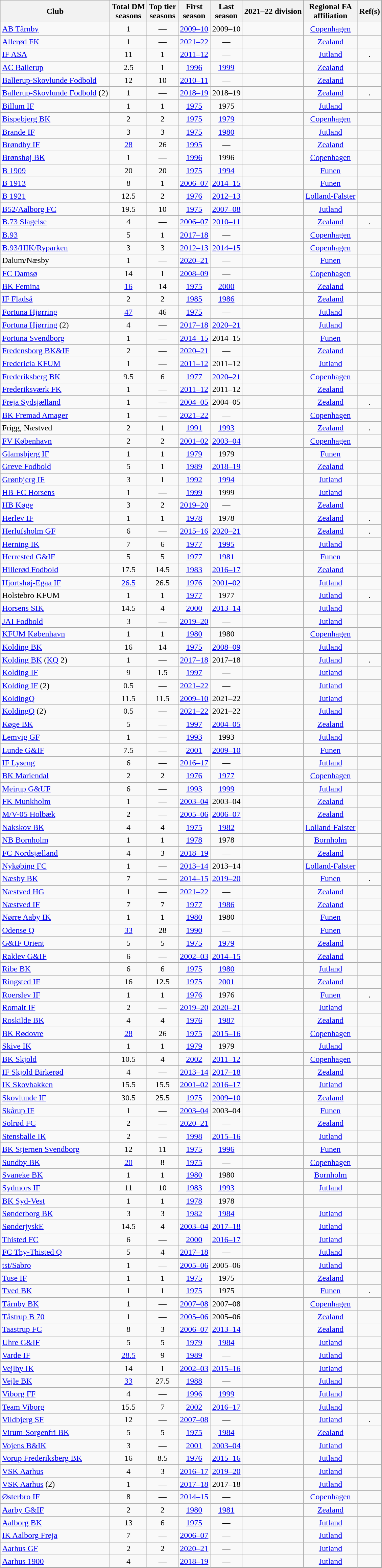<table class="wikitable sortable" style="text-align:center">
<tr>
<th>Club</th>
<th>Total DM<br>seasons</th>
<th>Top tier<br>seasons</th>
<th>First<br>season</th>
<th>Last<br>season</th>
<th>2021–22 division</th>
<th>Regional FA<br>affiliation</th>
<th>Ref(s)</th>
</tr>
<tr>
<td align=left><a href='#'>AB Tårnby</a></td>
<td>1</td>
<td>—</td>
<td><a href='#'>2009–10</a></td>
<td>2009–10</td>
<td></td>
<td><a href='#'>Copenhagen</a></td>
<td></td>
</tr>
<tr>
<td align=left><a href='#'>Allerød FK</a></td>
<td>1</td>
<td>—</td>
<td><a href='#'>2021–22</a></td>
<td>—</td>
<td></td>
<td><a href='#'>Zealand</a></td>
<td></td>
</tr>
<tr>
<td align=left><a href='#'>IF ASA</a></td>
<td>11</td>
<td>1</td>
<td><a href='#'>2011–12</a></td>
<td>—</td>
<td></td>
<td><a href='#'>Jutland</a></td>
<td>.</td>
</tr>
<tr>
<td align=left><a href='#'>AC Ballerup</a></td>
<td>2.5</td>
<td>1</td>
<td><a href='#'>1996</a></td>
<td><a href='#'>1999</a></td>
<td></td>
<td><a href='#'>Zealand</a></td>
<td></td>
</tr>
<tr>
<td align=left><a href='#'>Ballerup-Skovlunde Fodbold</a></td>
<td>12</td>
<td>10</td>
<td><a href='#'>2010–11</a></td>
<td>—</td>
<td></td>
<td><a href='#'>Zealand</a></td>
<td></td>
</tr>
<tr>
<td align=left><a href='#'>Ballerup-Skovlunde Fodbold</a> (2)</td>
<td>1</td>
<td>—</td>
<td><a href='#'>2018–19</a></td>
<td>2018–19</td>
<td></td>
<td><a href='#'>Zealand</a></td>
<td>.</td>
</tr>
<tr>
<td align=left><a href='#'>Billum IF</a></td>
<td>1</td>
<td>1</td>
<td><a href='#'>1975</a></td>
<td>1975</td>
<td></td>
<td><a href='#'>Jutland</a></td>
<td></td>
</tr>
<tr>
<td align=left><a href='#'>Bispebjerg BK</a></td>
<td>2</td>
<td>2</td>
<td><a href='#'>1975</a></td>
<td><a href='#'>1979</a></td>
<td></td>
<td><a href='#'>Copenhagen</a></td>
<td></td>
</tr>
<tr>
<td align=left><a href='#'>Brande IF</a></td>
<td>3</td>
<td>3</td>
<td><a href='#'>1975</a></td>
<td><a href='#'>1980</a></td>
<td></td>
<td><a href='#'>Jutland</a></td>
<td></td>
</tr>
<tr>
<td align=left><a href='#'>Brøndby IF</a></td>
<td><a href='#'>28</a></td>
<td>26</td>
<td><a href='#'>1995</a></td>
<td>—</td>
<td></td>
<td><a href='#'>Zealand</a></td>
<td></td>
</tr>
<tr>
<td align=left><a href='#'>Brønshøj BK</a></td>
<td>1</td>
<td>—</td>
<td><a href='#'>1996</a></td>
<td>1996</td>
<td></td>
<td><a href='#'>Copenhagen</a></td>
<td></td>
</tr>
<tr>
<td align=left><a href='#'>B 1909</a></td>
<td>20</td>
<td>20</td>
<td><a href='#'>1975</a></td>
<td><a href='#'>1994</a></td>
<td></td>
<td><a href='#'>Funen</a></td>
<td></td>
</tr>
<tr>
<td align=left><a href='#'>B 1913</a></td>
<td>8</td>
<td>1</td>
<td><a href='#'>2006–07</a></td>
<td><a href='#'>2014–15</a></td>
<td></td>
<td><a href='#'>Funen</a></td>
<td></td>
</tr>
<tr>
<td align=left><a href='#'>B 1921</a></td>
<td>12.5</td>
<td>2</td>
<td><a href='#'>1976</a></td>
<td><a href='#'>2012–13</a></td>
<td></td>
<td><a href='#'>Lolland-Falster</a></td>
<td></td>
</tr>
<tr>
<td align=left><a href='#'>B52/Aalborg FC</a></td>
<td>19.5</td>
<td>10</td>
<td><a href='#'>1975</a></td>
<td><a href='#'>2007–08</a></td>
<td></td>
<td><a href='#'>Jutland</a></td>
<td></td>
</tr>
<tr>
<td align=left><a href='#'>B.73 Slagelse</a></td>
<td>4</td>
<td>—</td>
<td><a href='#'>2006–07</a></td>
<td><a href='#'>2010–11</a></td>
<td></td>
<td><a href='#'>Zealand</a></td>
<td>.</td>
</tr>
<tr>
<td align=left><a href='#'>B.93</a></td>
<td>5</td>
<td>1</td>
<td><a href='#'>2017–18</a></td>
<td>—</td>
<td></td>
<td><a href='#'>Copenhagen</a></td>
<td></td>
</tr>
<tr>
<td align=left><a href='#'>B.93/HIK/Ryparken</a></td>
<td>3</td>
<td>3</td>
<td><a href='#'>2012–13</a></td>
<td><a href='#'>2014–15</a></td>
<td></td>
<td><a href='#'>Copenhagen</a></td>
<td></td>
</tr>
<tr>
<td align=left>Dalum/Næsby</td>
<td>1</td>
<td>—</td>
<td><a href='#'>2020–21</a></td>
<td>—</td>
<td></td>
<td><a href='#'>Funen</a></td>
<td></td>
</tr>
<tr>
<td align=left><a href='#'>FC Damsø</a></td>
<td>14</td>
<td>1</td>
<td><a href='#'>2008–09</a></td>
<td>—</td>
<td></td>
<td><a href='#'>Copenhagen</a></td>
<td></td>
</tr>
<tr>
<td align=left><a href='#'>BK Femina</a></td>
<td><a href='#'>16</a></td>
<td>14</td>
<td><a href='#'>1975</a></td>
<td><a href='#'>2000</a></td>
<td></td>
<td><a href='#'>Zealand</a></td>
<td></td>
</tr>
<tr>
<td align=left><a href='#'>IF Fladså</a></td>
<td>2</td>
<td>2</td>
<td><a href='#'>1985</a></td>
<td><a href='#'>1986</a></td>
<td></td>
<td><a href='#'>Zealand</a></td>
<td></td>
</tr>
<tr>
<td align=left><a href='#'>Fortuna Hjørring</a></td>
<td><a href='#'>47</a></td>
<td>46</td>
<td><a href='#'>1975</a></td>
<td>—</td>
<td></td>
<td><a href='#'>Jutland</a></td>
<td></td>
</tr>
<tr>
<td align=left><a href='#'>Fortuna Hjørring</a> (2)</td>
<td>4</td>
<td>—</td>
<td><a href='#'>2017–18</a></td>
<td><a href='#'>2020–21</a></td>
<td></td>
<td><a href='#'>Jutland</a></td>
<td></td>
</tr>
<tr>
<td align=left><a href='#'>Fortuna Svendborg</a></td>
<td>1</td>
<td>—</td>
<td><a href='#'>2014–15</a></td>
<td>2014–15</td>
<td></td>
<td><a href='#'>Funen</a></td>
<td></td>
</tr>
<tr>
<td align=left><a href='#'>Fredensborg BK&IF</a></td>
<td>2</td>
<td>—</td>
<td><a href='#'>2020–21</a></td>
<td>—</td>
<td></td>
<td><a href='#'>Zealand</a></td>
<td></td>
</tr>
<tr>
<td align=left><a href='#'>Fredericia KFUM</a></td>
<td>1</td>
<td>—</td>
<td><a href='#'>2011–12</a></td>
<td>2011–12</td>
<td></td>
<td><a href='#'>Jutland</a></td>
<td></td>
</tr>
<tr>
<td align=left><a href='#'>Frederiksberg BK</a></td>
<td>9.5</td>
<td>6</td>
<td><a href='#'>1977</a></td>
<td><a href='#'>2020–21</a></td>
<td></td>
<td><a href='#'>Copenhagen</a></td>
<td></td>
</tr>
<tr>
<td align=left><a href='#'>Frederiksværk FK</a></td>
<td>1</td>
<td>—</td>
<td><a href='#'>2011–12</a></td>
<td>2011–12</td>
<td></td>
<td><a href='#'>Zealand</a></td>
<td></td>
</tr>
<tr>
<td align=left><a href='#'>Freja Sydsjælland</a></td>
<td>1</td>
<td>—</td>
<td><a href='#'>2004–05</a></td>
<td>2004–05</td>
<td></td>
<td><a href='#'>Zealand</a></td>
<td>.</td>
</tr>
<tr>
<td align=left><a href='#'>BK Fremad Amager</a></td>
<td>1</td>
<td>—</td>
<td><a href='#'>2021–22</a></td>
<td>—</td>
<td></td>
<td><a href='#'>Copenhagen</a></td>
<td></td>
</tr>
<tr>
<td align=left>Frigg, Næstved</td>
<td>2</td>
<td>1</td>
<td><a href='#'>1991</a></td>
<td><a href='#'>1993</a></td>
<td></td>
<td><a href='#'>Zealand</a></td>
<td>.</td>
</tr>
<tr>
<td align=left><a href='#'>FV København</a></td>
<td>2</td>
<td>2</td>
<td><a href='#'>2001–02</a></td>
<td><a href='#'>2003–04</a></td>
<td></td>
<td><a href='#'>Copenhagen</a></td>
<td></td>
</tr>
<tr>
<td align=left><a href='#'>Glamsbjerg IF</a></td>
<td>1</td>
<td>1</td>
<td><a href='#'>1979</a></td>
<td>1979</td>
<td></td>
<td><a href='#'>Funen</a></td>
<td></td>
</tr>
<tr>
<td align=left><a href='#'>Greve Fodbold</a></td>
<td>5</td>
<td>1</td>
<td><a href='#'>1989</a></td>
<td><a href='#'>2018–19</a></td>
<td></td>
<td><a href='#'>Zealand</a></td>
<td></td>
</tr>
<tr>
<td align=left><a href='#'>Grønbjerg IF</a></td>
<td>3</td>
<td>1</td>
<td><a href='#'>1992</a></td>
<td><a href='#'>1994</a></td>
<td></td>
<td><a href='#'>Jutland</a></td>
<td></td>
</tr>
<tr>
<td align=left><a href='#'>HB-FC Horsens</a></td>
<td>1</td>
<td>—</td>
<td><a href='#'>1999</a></td>
<td>1999</td>
<td></td>
<td><a href='#'>Jutland</a></td>
<td></td>
</tr>
<tr>
<td align=left><a href='#'>HB Køge</a></td>
<td>3</td>
<td>2</td>
<td><a href='#'>2019–20</a></td>
<td>—</td>
<td></td>
<td><a href='#'>Zealand</a></td>
<td></td>
</tr>
<tr>
<td align=left><a href='#'>Herlev IF</a></td>
<td>1</td>
<td>1</td>
<td><a href='#'>1978</a></td>
<td>1978</td>
<td></td>
<td><a href='#'>Zealand</a></td>
<td>.</td>
</tr>
<tr>
<td align=left><a href='#'>Herlufsholm GF</a></td>
<td>6</td>
<td>—</td>
<td><a href='#'>2015–16</a></td>
<td><a href='#'>2020–21</a></td>
<td></td>
<td><a href='#'>Zealand</a></td>
<td>.</td>
</tr>
<tr>
<td align=left><a href='#'>Herning IK</a></td>
<td>7</td>
<td>6</td>
<td><a href='#'>1977</a></td>
<td><a href='#'>1995</a></td>
<td></td>
<td><a href='#'>Jutland</a></td>
<td></td>
</tr>
<tr>
<td align=left><a href='#'>Herrested G&IF</a></td>
<td>5</td>
<td>5</td>
<td><a href='#'>1977</a></td>
<td><a href='#'>1981</a></td>
<td></td>
<td><a href='#'>Funen</a></td>
<td></td>
</tr>
<tr>
<td align=left><a href='#'>Hillerød Fodbold</a></td>
<td>17.5</td>
<td>14.5</td>
<td><a href='#'>1983</a></td>
<td><a href='#'>2016–17</a></td>
<td></td>
<td><a href='#'>Zealand</a></td>
<td></td>
</tr>
<tr>
<td align=left><a href='#'>Hjortshøj-Egaa IF</a></td>
<td><a href='#'>26.5</a></td>
<td>26.5</td>
<td><a href='#'>1976</a></td>
<td><a href='#'>2001–02</a></td>
<td></td>
<td><a href='#'>Jutland</a></td>
<td></td>
</tr>
<tr>
<td align=left>Holstebro KFUM</td>
<td>1</td>
<td>1</td>
<td><a href='#'>1977</a></td>
<td>1977</td>
<td></td>
<td><a href='#'>Jutland</a></td>
<td>.</td>
</tr>
<tr>
<td align=left><a href='#'>Horsens SIK</a></td>
<td>14.5</td>
<td>4</td>
<td><a href='#'>2000</a></td>
<td><a href='#'>2013–14</a></td>
<td></td>
<td><a href='#'>Jutland</a></td>
<td></td>
</tr>
<tr>
<td align=left><a href='#'>JAI Fodbold</a></td>
<td>3</td>
<td>—</td>
<td><a href='#'>2019–20</a></td>
<td>—</td>
<td></td>
<td><a href='#'>Jutland</a></td>
<td></td>
</tr>
<tr>
<td align=left><a href='#'>KFUM København</a></td>
<td>1</td>
<td>1</td>
<td><a href='#'>1980</a></td>
<td>1980</td>
<td></td>
<td><a href='#'>Copenhagen</a></td>
<td></td>
</tr>
<tr>
<td align=left><a href='#'>Kolding BK</a></td>
<td>16</td>
<td>14</td>
<td><a href='#'>1975</a></td>
<td><a href='#'>2008–09</a></td>
<td></td>
<td><a href='#'>Jutland</a></td>
<td></td>
</tr>
<tr>
<td align=left><a href='#'>Kolding BK</a> (<a href='#'>KQ</a> 2)</td>
<td>1</td>
<td>—</td>
<td><a href='#'>2017–18</a></td>
<td>2017–18</td>
<td></td>
<td><a href='#'>Jutland</a></td>
<td>.</td>
</tr>
<tr>
<td align=left><a href='#'>Kolding IF</a></td>
<td>9</td>
<td>1.5</td>
<td><a href='#'>1997</a></td>
<td>—</td>
<td></td>
<td><a href='#'>Jutland</a></td>
<td></td>
</tr>
<tr>
<td align=left><a href='#'>Kolding IF</a> (2)</td>
<td>0.5</td>
<td>—</td>
<td><a href='#'>2021–22</a></td>
<td>—</td>
<td></td>
<td><a href='#'>Jutland</a></td>
<td></td>
</tr>
<tr>
<td align=left><a href='#'>KoldingQ</a></td>
<td>11.5</td>
<td>11.5</td>
<td><a href='#'>2009–10</a></td>
<td>2021–22</td>
<td></td>
<td><a href='#'>Jutland</a></td>
<td></td>
</tr>
<tr>
<td align=left><a href='#'>KoldingQ</a> (2)</td>
<td>0.5</td>
<td>—</td>
<td><a href='#'>2021–22</a></td>
<td>2021–22</td>
<td></td>
<td><a href='#'>Jutland</a></td>
<td></td>
</tr>
<tr>
<td align=left><a href='#'>Køge BK</a></td>
<td>5</td>
<td>—</td>
<td><a href='#'>1997</a></td>
<td><a href='#'>2004–05</a></td>
<td></td>
<td><a href='#'>Zealand</a></td>
<td></td>
</tr>
<tr>
<td align=left><a href='#'>Lemvig GF</a></td>
<td>1</td>
<td>—</td>
<td><a href='#'>1993</a></td>
<td>1993</td>
<td></td>
<td><a href='#'>Jutland</a></td>
<td></td>
</tr>
<tr>
<td align=left><a href='#'>Lunde G&IF</a></td>
<td>7.5</td>
<td>—</td>
<td><a href='#'>2001</a></td>
<td><a href='#'>2009–10</a></td>
<td></td>
<td><a href='#'>Funen</a></td>
<td></td>
</tr>
<tr>
<td align=left><a href='#'>IF Lyseng</a></td>
<td>6</td>
<td>—</td>
<td><a href='#'>2016–17</a></td>
<td>—</td>
<td></td>
<td><a href='#'>Jutland</a></td>
<td></td>
</tr>
<tr>
<td align=left><a href='#'>BK Mariendal</a></td>
<td>2</td>
<td>2</td>
<td><a href='#'>1976</a></td>
<td><a href='#'>1977</a></td>
<td></td>
<td><a href='#'>Copenhagen</a></td>
<td></td>
</tr>
<tr>
<td align=left><a href='#'>Mejrup G&UF</a></td>
<td>6</td>
<td>—</td>
<td><a href='#'>1993</a></td>
<td><a href='#'>1999</a></td>
<td></td>
<td><a href='#'>Jutland</a></td>
<td></td>
</tr>
<tr>
<td align=left><a href='#'>FK Munkholm</a></td>
<td>1</td>
<td>—</td>
<td><a href='#'>2003–04</a></td>
<td>2003–04</td>
<td></td>
<td><a href='#'>Zealand</a></td>
<td></td>
</tr>
<tr>
<td align=left><a href='#'>M/V-05 Holbæk</a></td>
<td>2</td>
<td>—</td>
<td><a href='#'>2005–06</a></td>
<td><a href='#'>2006–07</a></td>
<td></td>
<td><a href='#'>Zealand</a></td>
<td></td>
</tr>
<tr>
<td align=left><a href='#'>Nakskov BK</a></td>
<td>4</td>
<td>4</td>
<td><a href='#'>1975</a></td>
<td><a href='#'>1982</a></td>
<td></td>
<td><a href='#'>Lolland-Falster</a></td>
<td></td>
</tr>
<tr>
<td align=left><a href='#'>NB Bornholm</a></td>
<td>1</td>
<td>1</td>
<td><a href='#'>1978</a></td>
<td>1978</td>
<td></td>
<td><a href='#'>Bornholm</a></td>
<td></td>
</tr>
<tr>
<td align=left><a href='#'>FC Nordsjælland</a></td>
<td>4</td>
<td>3</td>
<td><a href='#'>2018–19</a></td>
<td>—</td>
<td></td>
<td><a href='#'>Zealand</a></td>
<td></td>
</tr>
<tr>
<td align=left><a href='#'>Nykøbing FC</a></td>
<td>1</td>
<td>—</td>
<td><a href='#'>2013–14</a></td>
<td>2013–14</td>
<td></td>
<td><a href='#'>Lolland-Falster</a></td>
<td></td>
</tr>
<tr>
<td align=left><a href='#'>Næsby BK</a></td>
<td>7</td>
<td>—</td>
<td><a href='#'>2014–15</a></td>
<td><a href='#'>2019–20</a></td>
<td></td>
<td><a href='#'>Funen</a></td>
<td>.</td>
</tr>
<tr>
<td align=left><a href='#'>Næstved HG</a></td>
<td>1</td>
<td>—</td>
<td><a href='#'>2021–22</a></td>
<td>—</td>
<td></td>
<td><a href='#'>Zealand</a></td>
<td></td>
</tr>
<tr>
<td align=left><a href='#'>Næstved IF</a></td>
<td>7</td>
<td>7</td>
<td><a href='#'>1977</a></td>
<td><a href='#'>1986</a></td>
<td></td>
<td><a href='#'>Zealand</a></td>
<td></td>
</tr>
<tr>
<td align=left><a href='#'>Nørre Aaby IK</a></td>
<td>1</td>
<td>1</td>
<td><a href='#'>1980</a></td>
<td>1980</td>
<td></td>
<td><a href='#'>Funen</a></td>
<td></td>
</tr>
<tr>
<td align=left><a href='#'>Odense Q</a></td>
<td><a href='#'>33</a></td>
<td>28</td>
<td><a href='#'>1990</a></td>
<td>—</td>
<td></td>
<td><a href='#'>Funen</a></td>
<td></td>
</tr>
<tr>
<td align=left><a href='#'>G&IF Orient</a></td>
<td>5</td>
<td>5</td>
<td><a href='#'>1975</a></td>
<td><a href='#'>1979</a></td>
<td></td>
<td><a href='#'>Zealand</a></td>
<td></td>
</tr>
<tr>
<td align=left><a href='#'>Raklev G&IF</a></td>
<td>6</td>
<td>—</td>
<td><a href='#'>2002–03</a></td>
<td><a href='#'>2014–15</a></td>
<td></td>
<td><a href='#'>Zealand</a></td>
<td></td>
</tr>
<tr>
<td align=left><a href='#'>Ribe BK</a></td>
<td>6</td>
<td>6</td>
<td><a href='#'>1975</a></td>
<td><a href='#'>1980</a></td>
<td></td>
<td><a href='#'>Jutland</a></td>
<td></td>
</tr>
<tr>
<td align=left><a href='#'>Ringsted IF</a></td>
<td>16</td>
<td>12.5</td>
<td><a href='#'>1975</a></td>
<td><a href='#'>2001</a></td>
<td></td>
<td><a href='#'>Zealand</a></td>
<td></td>
</tr>
<tr>
<td align=left><a href='#'>Roerslev IF</a></td>
<td>1</td>
<td>1</td>
<td><a href='#'>1976</a></td>
<td>1976</td>
<td></td>
<td><a href='#'>Funen</a></td>
<td>.</td>
</tr>
<tr>
<td align=left><a href='#'>Romalt IF</a></td>
<td>2</td>
<td>—</td>
<td><a href='#'>2019–20</a></td>
<td><a href='#'>2020–21</a></td>
<td></td>
<td><a href='#'>Jutland</a></td>
<td></td>
</tr>
<tr>
<td align=left><a href='#'>Roskilde BK</a></td>
<td>4</td>
<td>4</td>
<td><a href='#'>1976</a></td>
<td><a href='#'>1987</a></td>
<td></td>
<td><a href='#'>Zealand</a></td>
<td></td>
</tr>
<tr>
<td align=left><a href='#'>BK Rødovre</a></td>
<td><a href='#'>28</a></td>
<td>26</td>
<td><a href='#'>1975</a></td>
<td><a href='#'>2015–16</a></td>
<td></td>
<td><a href='#'>Copenhagen</a></td>
<td></td>
</tr>
<tr>
<td align=left><a href='#'>Skive IK</a></td>
<td>1</td>
<td>1</td>
<td><a href='#'>1979</a></td>
<td>1979</td>
<td></td>
<td><a href='#'>Jutland</a></td>
<td></td>
</tr>
<tr>
<td align=left><a href='#'>BK Skjold</a></td>
<td>10.5</td>
<td>4</td>
<td><a href='#'>2002</a></td>
<td><a href='#'>2011–12</a></td>
<td></td>
<td><a href='#'>Copenhagen</a></td>
<td></td>
</tr>
<tr>
<td align=left><a href='#'>IF Skjold Birkerød</a></td>
<td>4</td>
<td>—</td>
<td><a href='#'>2013–14</a></td>
<td><a href='#'>2017–18</a></td>
<td></td>
<td><a href='#'>Zealand</a></td>
<td></td>
</tr>
<tr>
<td align=left><a href='#'>IK Skovbakken</a></td>
<td>15.5</td>
<td>15.5</td>
<td><a href='#'>2001–02</a></td>
<td><a href='#'>2016–17</a></td>
<td></td>
<td><a href='#'>Jutland</a></td>
<td></td>
</tr>
<tr>
<td align=left><a href='#'>Skovlunde IF</a></td>
<td>30.5</td>
<td>25.5</td>
<td><a href='#'>1975</a></td>
<td><a href='#'>2009–10</a></td>
<td></td>
<td><a href='#'>Zealand</a></td>
<td></td>
</tr>
<tr>
<td align=left><a href='#'>Skårup IF</a></td>
<td>1</td>
<td>—</td>
<td><a href='#'>2003–04</a></td>
<td>2003–04</td>
<td></td>
<td><a href='#'>Funen</a></td>
<td></td>
</tr>
<tr>
<td align=left><a href='#'>Solrød FC</a></td>
<td>2</td>
<td>—</td>
<td><a href='#'>2020–21</a></td>
<td>—</td>
<td></td>
<td><a href='#'>Zealand</a></td>
<td></td>
</tr>
<tr>
<td align=left><a href='#'>Stensballe IK</a></td>
<td>2</td>
<td>—</td>
<td><a href='#'>1998</a></td>
<td><a href='#'>2015–16</a></td>
<td></td>
<td><a href='#'>Jutland</a></td>
<td></td>
</tr>
<tr>
<td align=left><a href='#'>BK Stjernen Svendborg</a></td>
<td>12</td>
<td>11</td>
<td><a href='#'>1975</a></td>
<td><a href='#'>1996</a></td>
<td></td>
<td><a href='#'>Funen</a></td>
<td></td>
</tr>
<tr>
<td align=left><a href='#'>Sundby BK</a></td>
<td><a href='#'>20</a></td>
<td>8</td>
<td><a href='#'>1975</a></td>
<td>—</td>
<td></td>
<td><a href='#'>Copenhagen</a></td>
<td></td>
</tr>
<tr>
<td align=left><a href='#'>Svaneke BK</a></td>
<td>1</td>
<td>1</td>
<td><a href='#'>1980</a></td>
<td>1980</td>
<td></td>
<td><a href='#'>Bornholm</a></td>
<td></td>
</tr>
<tr>
<td align=left><a href='#'>Sydmors IF</a></td>
<td>11</td>
<td>10</td>
<td><a href='#'>1983</a></td>
<td><a href='#'>1993</a></td>
<td></td>
<td><a href='#'>Jutland</a></td>
<td></td>
</tr>
<tr>
<td align=left><a href='#'>BK Syd-Vest</a></td>
<td>1</td>
<td>1</td>
<td><a href='#'>1978</a></td>
<td>1978</td>
<td></td>
<td></td>
<td></td>
</tr>
<tr>
<td align=left><a href='#'>Sønderborg BK</a></td>
<td>3</td>
<td>3</td>
<td><a href='#'>1982</a></td>
<td><a href='#'>1984</a></td>
<td></td>
<td><a href='#'>Jutland</a></td>
<td></td>
</tr>
<tr>
<td align=left><a href='#'>SønderjyskE</a></td>
<td>14.5</td>
<td>4</td>
<td><a href='#'>2003–04</a></td>
<td><a href='#'>2017–18</a></td>
<td></td>
<td><a href='#'>Jutland</a></td>
<td></td>
</tr>
<tr>
<td align=left><a href='#'>Thisted FC</a></td>
<td>6</td>
<td>—</td>
<td><a href='#'>2000</a></td>
<td><a href='#'>2016–17</a></td>
<td></td>
<td><a href='#'>Jutland</a></td>
<td></td>
</tr>
<tr>
<td align=left><a href='#'>FC Thy-Thisted Q</a></td>
<td>5</td>
<td>4</td>
<td><a href='#'>2017–18</a></td>
<td>—</td>
<td></td>
<td><a href='#'>Jutland</a></td>
<td></td>
</tr>
<tr>
<td align=left><a href='#'>tst/Sabro</a></td>
<td>1</td>
<td>—</td>
<td><a href='#'>2005–06</a></td>
<td>2005–06</td>
<td></td>
<td><a href='#'>Jutland</a></td>
<td></td>
</tr>
<tr>
<td align=left><a href='#'>Tuse IF</a></td>
<td>1</td>
<td>1</td>
<td><a href='#'>1975</a></td>
<td>1975</td>
<td></td>
<td><a href='#'>Zealand</a></td>
<td></td>
</tr>
<tr>
<td align=left><a href='#'>Tved BK</a></td>
<td>1</td>
<td>1</td>
<td><a href='#'>1975</a></td>
<td>1975</td>
<td></td>
<td><a href='#'>Funen</a></td>
<td>.</td>
</tr>
<tr>
<td align=left><a href='#'>Tårnby BK</a></td>
<td>1</td>
<td>—</td>
<td><a href='#'>2007–08</a></td>
<td>2007–08</td>
<td></td>
<td><a href='#'>Copenhagen</a></td>
<td></td>
</tr>
<tr>
<td align=left><a href='#'>Tåstrup B 70</a></td>
<td>1</td>
<td>—</td>
<td><a href='#'>2005–06</a></td>
<td>2005–06</td>
<td></td>
<td><a href='#'>Zealand</a></td>
<td></td>
</tr>
<tr>
<td align=left><a href='#'>Taastrup FC</a></td>
<td>8</td>
<td>3</td>
<td><a href='#'>2006–07</a></td>
<td><a href='#'>2013–14</a></td>
<td></td>
<td><a href='#'>Zealand</a></td>
<td></td>
</tr>
<tr>
<td align=left><a href='#'>Uhre G&IF</a></td>
<td>5</td>
<td>5</td>
<td><a href='#'>1979</a></td>
<td><a href='#'>1984</a></td>
<td></td>
<td><a href='#'>Jutland</a></td>
<td></td>
</tr>
<tr>
<td align=left><a href='#'>Varde IF</a></td>
<td><a href='#'>28.5</a></td>
<td>9</td>
<td><a href='#'>1989</a></td>
<td>—</td>
<td></td>
<td><a href='#'>Jutland</a></td>
<td></td>
</tr>
<tr>
<td align=left><a href='#'>Vejlby IK</a></td>
<td>14</td>
<td>1</td>
<td><a href='#'>2002–03</a></td>
<td><a href='#'>2015–16</a></td>
<td></td>
<td><a href='#'>Jutland</a></td>
<td></td>
</tr>
<tr>
<td align=left><a href='#'>Vejle BK</a></td>
<td><a href='#'>33</a></td>
<td>27.5</td>
<td><a href='#'>1988</a></td>
<td>—</td>
<td></td>
<td><a href='#'>Jutland</a></td>
<td></td>
</tr>
<tr>
<td align=left><a href='#'>Viborg FF</a></td>
<td>4</td>
<td>—</td>
<td><a href='#'>1996</a></td>
<td><a href='#'>1999</a></td>
<td></td>
<td><a href='#'>Jutland</a></td>
<td></td>
</tr>
<tr>
<td align=left><a href='#'>Team Viborg</a></td>
<td>15.5</td>
<td>7</td>
<td><a href='#'>2002</a></td>
<td><a href='#'>2016–17</a></td>
<td></td>
<td><a href='#'>Jutland</a></td>
<td></td>
</tr>
<tr>
<td align=left><a href='#'>Vildbjerg SF</a></td>
<td>12</td>
<td>—</td>
<td><a href='#'>2007–08</a></td>
<td>—</td>
<td></td>
<td><a href='#'>Jutland</a></td>
<td>.</td>
</tr>
<tr>
<td align=left><a href='#'>Virum-Sorgenfri BK</a></td>
<td>5</td>
<td>5</td>
<td><a href='#'>1975</a></td>
<td><a href='#'>1984</a></td>
<td></td>
<td><a href='#'>Zealand</a></td>
<td></td>
</tr>
<tr>
<td align=left><a href='#'>Vojens B&IK</a></td>
<td>3</td>
<td>—</td>
<td><a href='#'>2001</a></td>
<td><a href='#'>2003–04</a></td>
<td></td>
<td><a href='#'>Jutland</a></td>
<td></td>
</tr>
<tr>
<td align=left><a href='#'>Vorup Frederiksberg BK</a></td>
<td>16</td>
<td>8.5</td>
<td><a href='#'>1976</a></td>
<td><a href='#'>2015–16</a></td>
<td></td>
<td><a href='#'>Jutland</a></td>
<td></td>
</tr>
<tr>
<td align=left><a href='#'>VSK Aarhus</a></td>
<td>4</td>
<td>3</td>
<td><a href='#'>2016–17</a></td>
<td><a href='#'>2019–20</a></td>
<td></td>
<td><a href='#'>Jutland</a></td>
<td></td>
</tr>
<tr>
<td align=left><a href='#'>VSK Aarhus</a> (2)</td>
<td>1</td>
<td>—</td>
<td><a href='#'>2017–18</a></td>
<td>2017–18</td>
<td></td>
<td><a href='#'>Jutland</a></td>
<td></td>
</tr>
<tr>
<td align=left><a href='#'>Østerbro IF</a></td>
<td>8</td>
<td>—</td>
<td><a href='#'>2014–15</a></td>
<td>—</td>
<td></td>
<td><a href='#'>Copenhagen</a></td>
<td></td>
</tr>
<tr>
<td align=left><a href='#'>Aarby G&IF</a></td>
<td>2</td>
<td>2</td>
<td><a href='#'>1980</a></td>
<td><a href='#'>1981</a></td>
<td></td>
<td><a href='#'>Zealand</a></td>
<td></td>
</tr>
<tr>
<td align=left><a href='#'>Aalborg BK</a></td>
<td>13</td>
<td>6</td>
<td><a href='#'>1975</a></td>
<td>—</td>
<td></td>
<td><a href='#'>Jutland</a></td>
<td></td>
</tr>
<tr>
<td align=left><a href='#'>IK Aalborg Freja</a></td>
<td>7</td>
<td>—</td>
<td><a href='#'>2006–07</a></td>
<td>—</td>
<td></td>
<td><a href='#'>Jutland</a></td>
<td></td>
</tr>
<tr>
<td align=left><a href='#'>Aarhus GF</a></td>
<td>2</td>
<td>2</td>
<td><a href='#'>2020–21</a></td>
<td>—</td>
<td></td>
<td><a href='#'>Jutland</a></td>
<td></td>
</tr>
<tr>
<td align=left><a href='#'>Aarhus 1900</a></td>
<td>4</td>
<td>—</td>
<td><a href='#'>2018–19</a></td>
<td>—</td>
<td></td>
<td><a href='#'>Jutland</a></td>
<td></td>
</tr>
</table>
